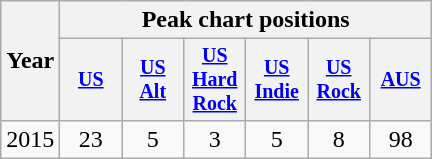<table class="wikitable" style="text-align:center;">
<tr>
<th rowspan="2">Year</th>
<th colspan="7">Peak chart positions</th>
</tr>
<tr>
<th style="width:35px;font-size:smaller;"><a href='#'>US</a><br></th>
<th style="width:35px;font-size:smaller;"><a href='#'>US<br>Alt</a><br></th>
<th style="width:35px;font-size:smaller;"><a href='#'>US<br>Hard Rock</a><br></th>
<th style="width:35px;font-size:smaller;"><a href='#'>US<br>Indie</a><br></th>
<th style="width:35px;font-size:smaller;"><a href='#'>US<br>Rock</a><br></th>
<th style="width:35px;font-size:smaller;"><a href='#'>AUS</a><br></th>
</tr>
<tr>
<td>2015</td>
<td>23</td>
<td>5</td>
<td>3</td>
<td>5</td>
<td>8</td>
<td>98</td>
</tr>
</table>
